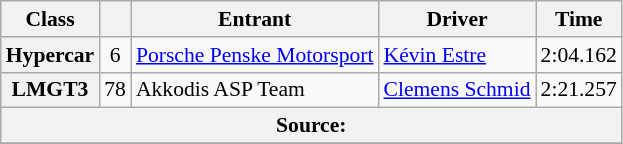<table class="wikitable" style="font-size:90%;">
<tr>
<th>Class</th>
<th></th>
<th>Entrant</th>
<th>Driver</th>
<th>Time</th>
</tr>
<tr>
<th>Hypercar</th>
<td style="text-align:center;">6</td>
<td> <a href='#'>Porsche Penske Motorsport</a></td>
<td> <a href='#'>Kévin Estre</a></td>
<td>2:04.162</td>
</tr>
<tr>
<th>LMGT3</th>
<td style="text-align:center;">78</td>
<td> Akkodis ASP Team</td>
<td> <a href='#'>Clemens Schmid</a></td>
<td>2:21.257</td>
</tr>
<tr>
<th colspan="6">Source:</th>
</tr>
<tr>
</tr>
</table>
